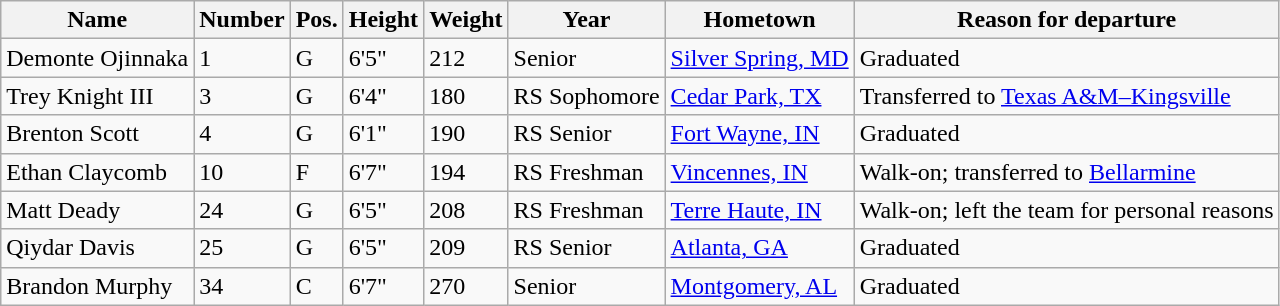<table class="wikitable sortable" border="1">
<tr>
<th>Name</th>
<th>Number</th>
<th>Pos.</th>
<th>Height</th>
<th>Weight</th>
<th>Year</th>
<th>Hometown</th>
<th class="unsortable">Reason for departure</th>
</tr>
<tr>
<td>Demonte Ojinnaka</td>
<td>1</td>
<td>G</td>
<td>6'5"</td>
<td>212</td>
<td>Senior</td>
<td><a href='#'>Silver Spring, MD</a></td>
<td>Graduated</td>
</tr>
<tr>
<td>Trey Knight III</td>
<td>3</td>
<td>G</td>
<td>6'4"</td>
<td>180</td>
<td>RS Sophomore</td>
<td><a href='#'>Cedar Park, TX</a></td>
<td>Transferred to <a href='#'>Texas A&M–Kingsville</a></td>
</tr>
<tr>
<td>Brenton Scott</td>
<td>4</td>
<td>G</td>
<td>6'1"</td>
<td>190</td>
<td>RS Senior</td>
<td><a href='#'>Fort Wayne, IN</a></td>
<td>Graduated</td>
</tr>
<tr>
<td>Ethan Claycomb</td>
<td>10</td>
<td>F</td>
<td>6'7"</td>
<td>194</td>
<td>RS Freshman</td>
<td><a href='#'>Vincennes, IN</a></td>
<td>Walk-on; transferred to <a href='#'>Bellarmine</a></td>
</tr>
<tr>
<td>Matt Deady</td>
<td>24</td>
<td>G</td>
<td>6'5"</td>
<td>208</td>
<td>RS Freshman</td>
<td><a href='#'>Terre Haute, IN</a></td>
<td>Walk-on; left the team for personal reasons</td>
</tr>
<tr>
<td>Qiydar Davis</td>
<td>25</td>
<td>G</td>
<td>6'5"</td>
<td>209</td>
<td>RS Senior</td>
<td><a href='#'>Atlanta, GA</a></td>
<td>Graduated</td>
</tr>
<tr>
<td>Brandon Murphy</td>
<td>34</td>
<td>C</td>
<td>6'7"</td>
<td>270</td>
<td>Senior</td>
<td><a href='#'>Montgomery, AL</a></td>
<td>Graduated</td>
</tr>
</table>
